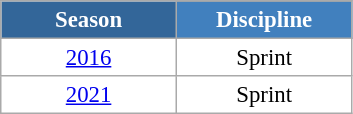<table class="wikitable" style="font-size:95%; text-align:center; border:grey solid 1px; border-collapse:collapse; background:#ffffff;">
<tr style="background-color:#369; color:white;">
<td rowspan="2" colspan="1" style="width:110px"><strong>Season</strong></td>
</tr>
<tr style="background-color:#4180be; color:white;">
<td style="width:110px"><strong>Discipline</strong></td>
</tr>
<tr>
<td align=center><a href='#'>2016</a></td>
<td align=center>Sprint</td>
</tr>
<tr>
<td align=center><a href='#'>2021</a></td>
<td align=center>Sprint</td>
</tr>
</table>
